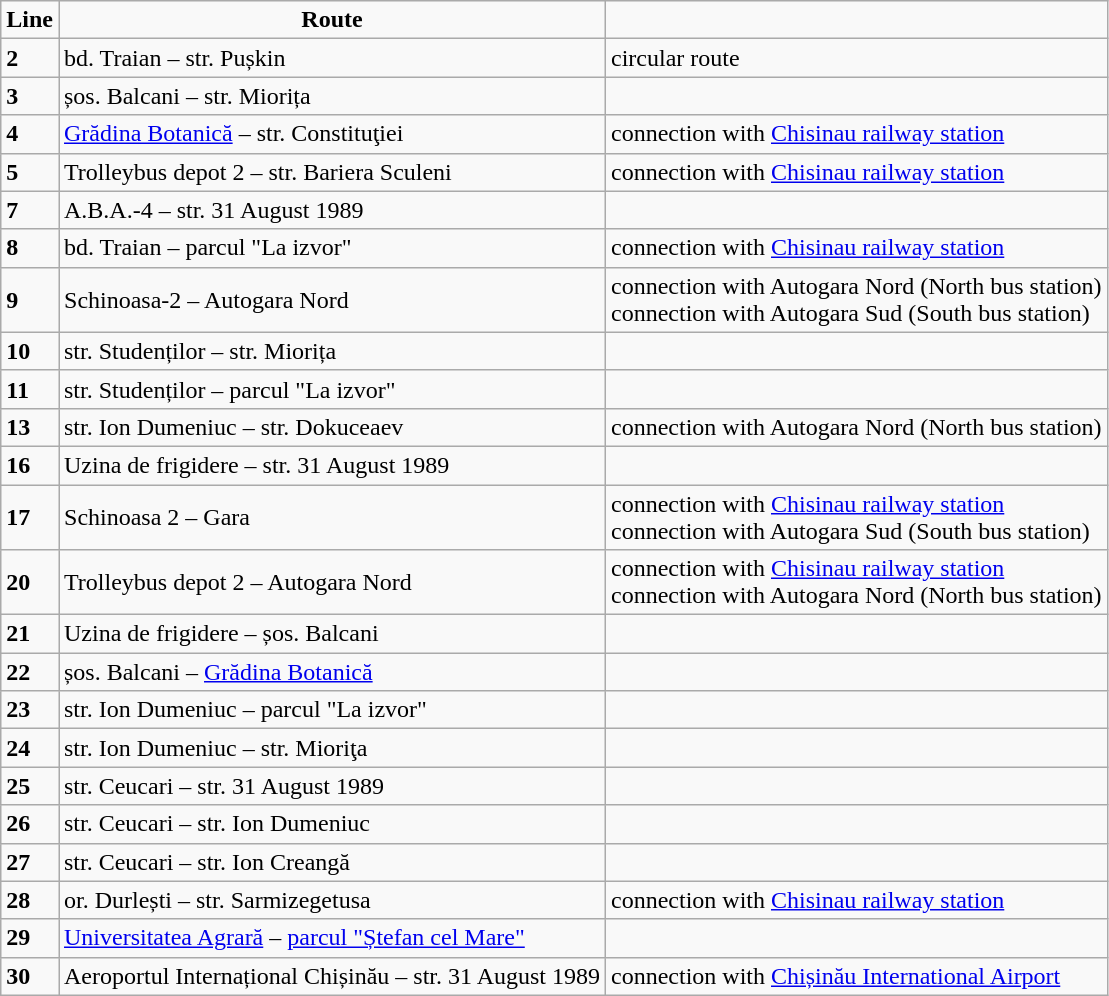<table class="wikitable">
<tr align=center>
<td><strong>Line</strong></td>
<td><strong>Route</strong></td>
<td></td>
</tr>
<tr>
<td><strong>2</strong></td>
<td>bd. Traian – str. Pușkin</td>
<td>circular route</td>
</tr>
<tr>
<td><strong>3</strong></td>
<td>șos. Balcani – str. Miorița</td>
<td></td>
</tr>
<tr>
<td><strong>4</strong></td>
<td><a href='#'>Grădina Botanică</a> – str. Constituţiei</td>
<td> connection with <a href='#'>Chisinau railway station</a></td>
</tr>
<tr>
<td><strong>5</strong></td>
<td>Trolleybus depot 2 – str. Bariera Sculeni</td>
<td> connection with <a href='#'>Chisinau railway station</a></td>
</tr>
<tr>
<td><strong>7</strong></td>
<td>A.B.A.-4 – str. 31 August 1989</td>
<td></td>
</tr>
<tr>
<td><strong>8</strong></td>
<td>bd. Traian – parcul "La izvor"</td>
<td> connection with <a href='#'>Chisinau railway station</a></td>
</tr>
<tr>
<td><strong>9</strong></td>
<td>Schinoasa-2 – Autogara Nord</td>
<td> connection with Autogara Nord (North bus station)<br> connection with Autogara Sud (South bus station)</td>
</tr>
<tr>
<td><strong>10</strong></td>
<td>str. Studenților – str. Miorița</td>
<td></td>
</tr>
<tr>
<td><strong>11</strong></td>
<td>str. Studenților – parcul "La izvor"</td>
<td></td>
</tr>
<tr>
<td><strong>13</strong></td>
<td>str. Ion Dumeniuc – str. Dokuceaev</td>
<td> connection with Autogara Nord (North bus station)</td>
</tr>
<tr>
<td><strong>16</strong></td>
<td>Uzina de frigidere – str. 31 August 1989</td>
<td></td>
</tr>
<tr>
<td><strong>17</strong></td>
<td>Schinoasa 2 – Gara</td>
<td> connection with <a href='#'>Chisinau railway station</a><br> connection with Autogara Sud (South bus station)</td>
</tr>
<tr>
<td><strong>20</strong></td>
<td>Trolleybus depot 2 – Autogara Nord</td>
<td> connection with <a href='#'>Chisinau railway station</a><br> connection with Autogara Nord (North bus station)</td>
</tr>
<tr>
<td><strong>21</strong></td>
<td>Uzina de frigidere – șos. Balcani</td>
<td></td>
</tr>
<tr>
<td><strong>22</strong></td>
<td>șos. Balcani – <a href='#'>Grădina Botanică</a></td>
<td></td>
</tr>
<tr>
<td><strong>23</strong></td>
<td>str. Ion Dumeniuc – parcul "La izvor"</td>
<td></td>
</tr>
<tr>
<td><strong>24</strong></td>
<td>str. Ion Dumeniuc – str. Mioriţa</td>
<td></td>
</tr>
<tr>
<td><strong>25</strong></td>
<td>str. Ceucari – str. 31 August 1989</td>
<td></td>
</tr>
<tr>
<td><strong>26</strong></td>
<td>str. Ceucari – str. Ion Dumeniuc</td>
<td></td>
</tr>
<tr>
<td><strong>27</strong></td>
<td>str. Ceucari – str. Ion Creangă</td>
<td></td>
</tr>
<tr>
<td><strong>28</strong></td>
<td>or. Durlești – str. Sarmizegetusa</td>
<td> connection with <a href='#'>Chisinau railway station</a></td>
</tr>
<tr>
<td><strong>29</strong></td>
<td><a href='#'>Universitatea Agrară</a> – <a href='#'>parcul "Ștefan cel Mare"</a></td>
<td></td>
</tr>
<tr>
<td><strong>30</strong></td>
<td>Aeroportul Internațional Chișinău – str. 31 August 1989</td>
<td> connection with <a href='#'>Chișinău International Airport</a></td>
</tr>
</table>
